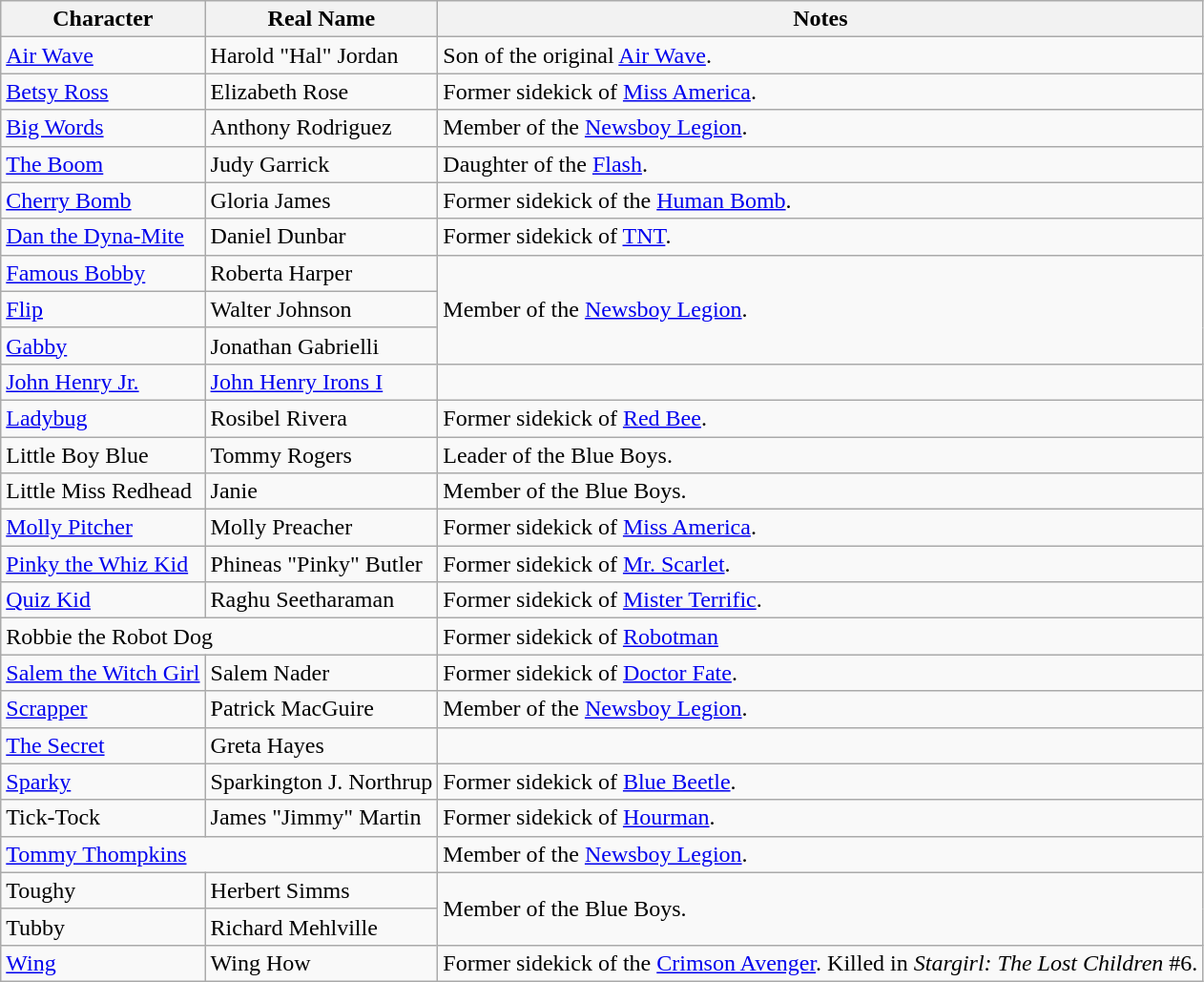<table class="wikitable">
<tr>
<th>Character</th>
<th>Real Name</th>
<th>Notes</th>
</tr>
<tr>
<td><a href='#'>Air Wave</a></td>
<td>Harold "Hal" Jordan</td>
<td>Son of the original <a href='#'>Air Wave</a>.</td>
</tr>
<tr>
<td><a href='#'>Betsy Ross</a></td>
<td>Elizabeth Rose</td>
<td>Former sidekick of <a href='#'>Miss America</a>.</td>
</tr>
<tr>
<td><a href='#'>Big Words</a></td>
<td>Anthony Rodriguez</td>
<td>Member of the <a href='#'>Newsboy Legion</a>.</td>
</tr>
<tr>
<td><a href='#'>The Boom</a></td>
<td>Judy Garrick</td>
<td>Daughter of the <a href='#'>Flash</a>.</td>
</tr>
<tr>
<td><a href='#'>Cherry Bomb</a></td>
<td>Gloria James</td>
<td>Former sidekick of the <a href='#'>Human Bomb</a>.</td>
</tr>
<tr>
<td><a href='#'>Dan the Dyna-Mite</a></td>
<td>Daniel Dunbar</td>
<td>Former sidekick of <a href='#'>TNT</a>.</td>
</tr>
<tr>
<td><a href='#'>Famous Bobby</a></td>
<td>Roberta Harper</td>
<td rowspan="3">Member of the <a href='#'>Newsboy Legion</a>.</td>
</tr>
<tr>
<td><a href='#'>Flip</a></td>
<td>Walter Johnson</td>
</tr>
<tr>
<td><a href='#'>Gabby</a></td>
<td>Jonathan Gabrielli</td>
</tr>
<tr>
<td><a href='#'>John Henry Jr.</a></td>
<td><a href='#'>John Henry Irons I</a></td>
<td></td>
</tr>
<tr>
<td><a href='#'>Ladybug</a></td>
<td>Rosibel Rivera</td>
<td>Former sidekick of <a href='#'>Red Bee</a>.</td>
</tr>
<tr>
<td>Little Boy Blue</td>
<td>Tommy Rogers</td>
<td>Leader of the Blue Boys.</td>
</tr>
<tr>
<td>Little Miss Redhead</td>
<td>Janie</td>
<td>Member of the Blue Boys.</td>
</tr>
<tr>
<td><a href='#'>Molly Pitcher</a></td>
<td>Molly Preacher</td>
<td>Former sidekick of <a href='#'>Miss America</a>.</td>
</tr>
<tr>
<td><a href='#'>Pinky the Whiz Kid</a></td>
<td>Phineas "Pinky" Butler</td>
<td>Former sidekick of <a href='#'>Mr. Scarlet</a>.</td>
</tr>
<tr>
<td><a href='#'>Quiz Kid</a></td>
<td>Raghu Seetharaman</td>
<td>Former sidekick of <a href='#'>Mister Terrific</a>.</td>
</tr>
<tr>
<td colspan="2">Robbie the Robot Dog</td>
<td>Former sidekick of <a href='#'>Robotman</a></td>
</tr>
<tr>
<td><a href='#'>Salem the Witch Girl</a></td>
<td>Salem Nader</td>
<td>Former sidekick of <a href='#'>Doctor Fate</a>.</td>
</tr>
<tr>
<td><a href='#'>Scrapper</a></td>
<td>Patrick MacGuire</td>
<td>Member of the <a href='#'>Newsboy Legion</a>.</td>
</tr>
<tr>
<td><a href='#'>The Secret</a></td>
<td>Greta Hayes</td>
<td></td>
</tr>
<tr>
<td><a href='#'>Sparky</a></td>
<td>Sparkington J. Northrup</td>
<td>Former sidekick of <a href='#'>Blue Beetle</a>.</td>
</tr>
<tr>
<td>Tick-Tock</td>
<td>James "Jimmy" Martin</td>
<td>Former sidekick of <a href='#'>Hourman</a>.</td>
</tr>
<tr>
<td colspan="2"><a href='#'>Tommy Thompkins</a></td>
<td>Member of the <a href='#'>Newsboy Legion</a>.</td>
</tr>
<tr>
<td>Toughy</td>
<td>Herbert Simms</td>
<td rowspan="2">Member of the Blue Boys.</td>
</tr>
<tr>
<td>Tubby</td>
<td>Richard Mehlville</td>
</tr>
<tr>
<td><a href='#'>Wing</a></td>
<td>Wing How</td>
<td>Former sidekick of the <a href='#'>Crimson Avenger</a>. Killed in <em>Stargirl: The Lost Children</em> #6.</td>
</tr>
</table>
